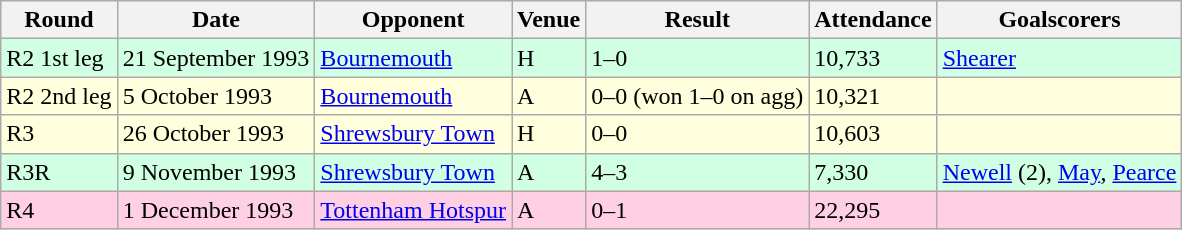<table class="wikitable">
<tr>
<th>Round</th>
<th>Date</th>
<th>Opponent</th>
<th>Venue</th>
<th>Result</th>
<th>Attendance</th>
<th>Goalscorers</th>
</tr>
<tr style="background-color: #d0ffe3;">
<td>R2 1st leg</td>
<td>21 September 1993</td>
<td><a href='#'>Bournemouth</a></td>
<td>H</td>
<td>1–0</td>
<td>10,733</td>
<td><a href='#'>Shearer</a></td>
</tr>
<tr style="background-color: #ffffdd;">
<td>R2 2nd leg</td>
<td>5 October 1993</td>
<td><a href='#'>Bournemouth</a></td>
<td>A</td>
<td>0–0 (won 1–0 on agg)</td>
<td>10,321</td>
<td></td>
</tr>
<tr style="background-color: #ffffdd;">
<td>R3</td>
<td>26 October 1993</td>
<td><a href='#'>Shrewsbury Town</a></td>
<td>H</td>
<td>0–0</td>
<td>10,603</td>
<td></td>
</tr>
<tr style="background-color: #d0ffe3;">
<td>R3R</td>
<td>9 November 1993</td>
<td><a href='#'>Shrewsbury Town</a></td>
<td>A</td>
<td>4–3</td>
<td>7,330</td>
<td><a href='#'>Newell</a> (2), <a href='#'>May</a>, <a href='#'>Pearce</a></td>
</tr>
<tr style="background-color: #ffd0e3;">
<td>R4</td>
<td>1 December 1993</td>
<td><a href='#'>Tottenham Hotspur</a></td>
<td>A</td>
<td>0–1</td>
<td>22,295</td>
<td></td>
</tr>
</table>
